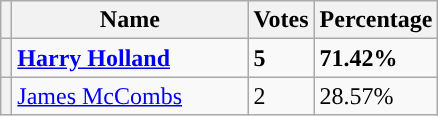<table class="wikitable">
<tr>
<th></th>
<th>Name</th>
<th>Votes</th>
<th>Percentage</th>
</tr>
<tr>
<th style="background-color: "></th>
<td width="150"><strong><a href='#'>Harry Holland</a></strong></td>
<td><strong>5</strong></td>
<td><strong>71.42%</strong></td>
</tr>
<tr>
<th style="background-color: "></th>
<td><a href='#'>James McCombs</a></td>
<td>2</td>
<td>28.57%</td>
</tr>
</table>
